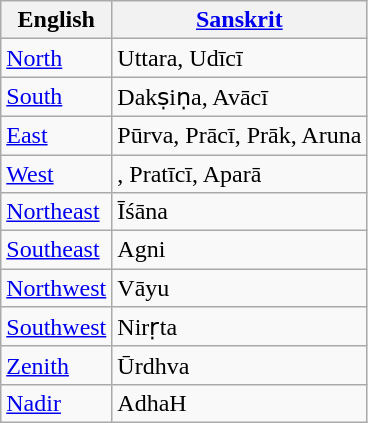<table class="wikitable">
<tr>
<th>English</th>
<th><a href='#'>Sanskrit</a></th>
</tr>
<tr>
<td><a href='#'>North</a></td>
<td>Uttara, Udīcī</td>
</tr>
<tr>
<td><a href='#'>South</a></td>
<td>Dakṣiṇa,  Avācī</td>
</tr>
<tr>
<td><a href='#'>East</a></td>
<td>Pūrva, Prācī, Prāk, Aruna</td>
</tr>
<tr>
<td><a href='#'>West</a></td>
<td>, Pratīcī, Aparā</td>
</tr>
<tr>
<td><a href='#'>Northeast</a></td>
<td>Īśāna</td>
</tr>
<tr>
<td><a href='#'>Southeast</a></td>
<td>Agni</td>
</tr>
<tr>
<td><a href='#'>Northwest</a></td>
<td>Vāyu</td>
</tr>
<tr>
<td><a href='#'>Southwest</a></td>
<td>Nirṛta</td>
</tr>
<tr>
<td><a href='#'>Zenith</a></td>
<td>Ūrdhva</td>
</tr>
<tr>
<td><a href='#'>Nadir</a></td>
<td>AdhaH</td>
</tr>
</table>
